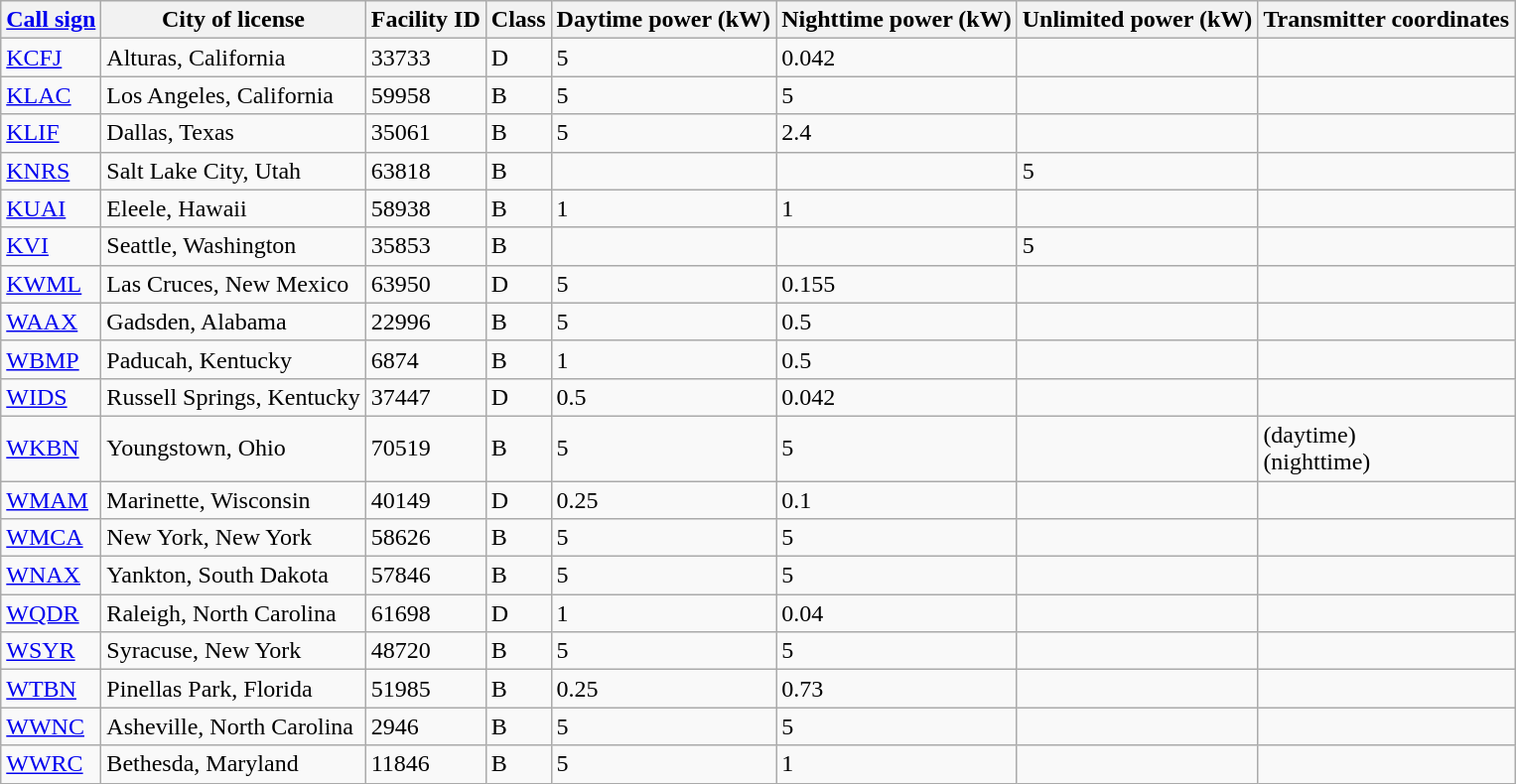<table class="wikitable sortable">
<tr>
<th><a href='#'>Call sign</a></th>
<th>City of license</th>
<th>Facility ID</th>
<th>Class</th>
<th>Daytime power (kW)</th>
<th>Nighttime power (kW)</th>
<th>Unlimited power (kW)</th>
<th>Transmitter coordinates</th>
</tr>
<tr>
<td><a href='#'>KCFJ</a></td>
<td>Alturas, California</td>
<td>33733</td>
<td>D</td>
<td>5</td>
<td>0.042</td>
<td></td>
<td></td>
</tr>
<tr>
<td><a href='#'>KLAC</a></td>
<td>Los Angeles, California</td>
<td>59958</td>
<td>B</td>
<td>5</td>
<td>5</td>
<td></td>
<td></td>
</tr>
<tr>
<td><a href='#'>KLIF</a></td>
<td>Dallas, Texas</td>
<td>35061</td>
<td>B</td>
<td>5</td>
<td>2.4</td>
<td></td>
<td></td>
</tr>
<tr>
<td><a href='#'>KNRS</a></td>
<td>Salt Lake City, Utah</td>
<td>63818</td>
<td>B</td>
<td></td>
<td></td>
<td>5</td>
<td></td>
</tr>
<tr>
<td><a href='#'>KUAI</a></td>
<td>Eleele, Hawaii</td>
<td>58938</td>
<td>B</td>
<td>1</td>
<td>1</td>
<td></td>
<td></td>
</tr>
<tr>
<td><a href='#'>KVI</a></td>
<td>Seattle, Washington</td>
<td>35853</td>
<td>B</td>
<td></td>
<td></td>
<td>5</td>
<td></td>
</tr>
<tr>
<td><a href='#'>KWML</a></td>
<td>Las Cruces, New Mexico</td>
<td>63950</td>
<td>D</td>
<td>5</td>
<td>0.155</td>
<td></td>
<td></td>
</tr>
<tr>
<td><a href='#'>WAAX</a></td>
<td>Gadsden, Alabama</td>
<td>22996</td>
<td>B</td>
<td>5</td>
<td>0.5</td>
<td></td>
<td></td>
</tr>
<tr>
<td><a href='#'>WBMP</a></td>
<td>Paducah, Kentucky</td>
<td>6874</td>
<td>B</td>
<td>1</td>
<td>0.5</td>
<td></td>
<td></td>
</tr>
<tr>
<td><a href='#'>WIDS</a></td>
<td>Russell Springs, Kentucky</td>
<td>37447</td>
<td>D</td>
<td>0.5</td>
<td>0.042</td>
<td></td>
<td></td>
</tr>
<tr>
<td><a href='#'>WKBN</a></td>
<td>Youngstown, Ohio</td>
<td>70519</td>
<td>B</td>
<td>5</td>
<td>5</td>
<td></td>
<td> (daytime)<br> (nighttime)</td>
</tr>
<tr>
<td><a href='#'>WMAM</a></td>
<td>Marinette, Wisconsin</td>
<td>40149</td>
<td>D</td>
<td>0.25</td>
<td>0.1</td>
<td></td>
<td></td>
</tr>
<tr>
<td><a href='#'>WMCA</a></td>
<td>New York, New York</td>
<td>58626</td>
<td>B</td>
<td>5</td>
<td>5</td>
<td></td>
<td></td>
</tr>
<tr>
<td><a href='#'>WNAX</a></td>
<td>Yankton, South Dakota</td>
<td>57846</td>
<td>B</td>
<td>5</td>
<td>5</td>
<td></td>
<td></td>
</tr>
<tr>
<td><a href='#'>WQDR</a></td>
<td>Raleigh, North Carolina</td>
<td>61698</td>
<td>D</td>
<td>1</td>
<td>0.04</td>
<td></td>
<td></td>
</tr>
<tr>
<td><a href='#'>WSYR</a></td>
<td>Syracuse, New York</td>
<td>48720</td>
<td>B</td>
<td>5</td>
<td>5</td>
<td></td>
<td></td>
</tr>
<tr>
<td><a href='#'>WTBN</a></td>
<td>Pinellas Park, Florida</td>
<td>51985</td>
<td>B</td>
<td>0.25</td>
<td>0.73</td>
<td></td>
<td></td>
</tr>
<tr>
<td><a href='#'>WWNC</a></td>
<td>Asheville, North Carolina</td>
<td>2946</td>
<td>B</td>
<td>5</td>
<td>5</td>
<td></td>
<td></td>
</tr>
<tr>
<td><a href='#'>WWRC</a></td>
<td>Bethesda, Maryland</td>
<td>11846</td>
<td>B</td>
<td>5</td>
<td>1</td>
<td></td>
<td></td>
</tr>
</table>
